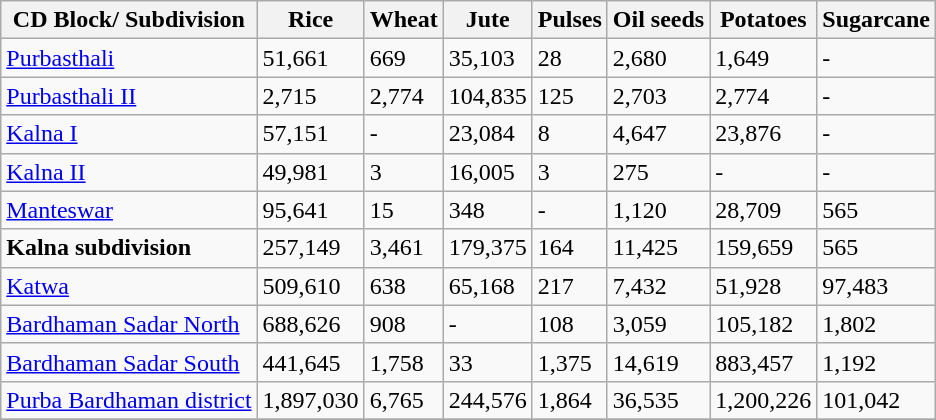<table class="wikitable sortable">
<tr>
<th>CD Block/ Subdivision</th>
<th>Rice</th>
<th>Wheat</th>
<th>Jute</th>
<th>Pulses</th>
<th>Oil seeds</th>
<th>Potatoes</th>
<th>Sugarcane</th>
</tr>
<tr>
<td><a href='#'>Purbasthali</a></td>
<td>51,661</td>
<td>669</td>
<td>35,103</td>
<td>28</td>
<td>2,680</td>
<td>1,649</td>
<td>-</td>
</tr>
<tr>
<td><a href='#'>Purbasthali II</a></td>
<td>2,715</td>
<td>2,774</td>
<td>104,835</td>
<td>125</td>
<td>2,703</td>
<td>2,774</td>
<td>-</td>
</tr>
<tr>
<td><a href='#'>Kalna I</a></td>
<td>57,151</td>
<td>-</td>
<td>23,084</td>
<td>8</td>
<td>4,647</td>
<td>23,876</td>
<td>-</td>
</tr>
<tr>
<td><a href='#'>Kalna II</a></td>
<td>49,981</td>
<td>3</td>
<td>16,005</td>
<td>3</td>
<td>275</td>
<td>-</td>
<td>-</td>
</tr>
<tr>
<td><a href='#'>Manteswar</a></td>
<td>95,641</td>
<td>15</td>
<td>348</td>
<td>-</td>
<td>1,120</td>
<td>28,709</td>
<td>565</td>
</tr>
<tr>
<td><strong>Kalna subdivision</strong></td>
<td>257,149</td>
<td>3,461</td>
<td>179,375</td>
<td>164</td>
<td>11,425</td>
<td>159,659</td>
<td>565</td>
</tr>
<tr>
<td><a href='#'>Katwa</a></td>
<td>509,610</td>
<td>638</td>
<td>65,168</td>
<td>217</td>
<td>7,432</td>
<td>51,928</td>
<td>97,483</td>
</tr>
<tr>
<td><a href='#'>Bardhaman Sadar North</a></td>
<td>688,626</td>
<td>908</td>
<td>-</td>
<td>108</td>
<td>3,059</td>
<td>105,182</td>
<td>1,802</td>
</tr>
<tr>
<td><a href='#'>Bardhaman Sadar South</a></td>
<td>441,645</td>
<td>1,758</td>
<td>33</td>
<td>1,375</td>
<td>14,619</td>
<td>883,457</td>
<td>1,192</td>
</tr>
<tr>
<td><a href='#'>Purba Bardhaman district</a></td>
<td>1,897,030</td>
<td>6,765</td>
<td>244,576</td>
<td>1,864</td>
<td>36,535</td>
<td>1,200,226</td>
<td>101,042</td>
</tr>
<tr>
</tr>
</table>
